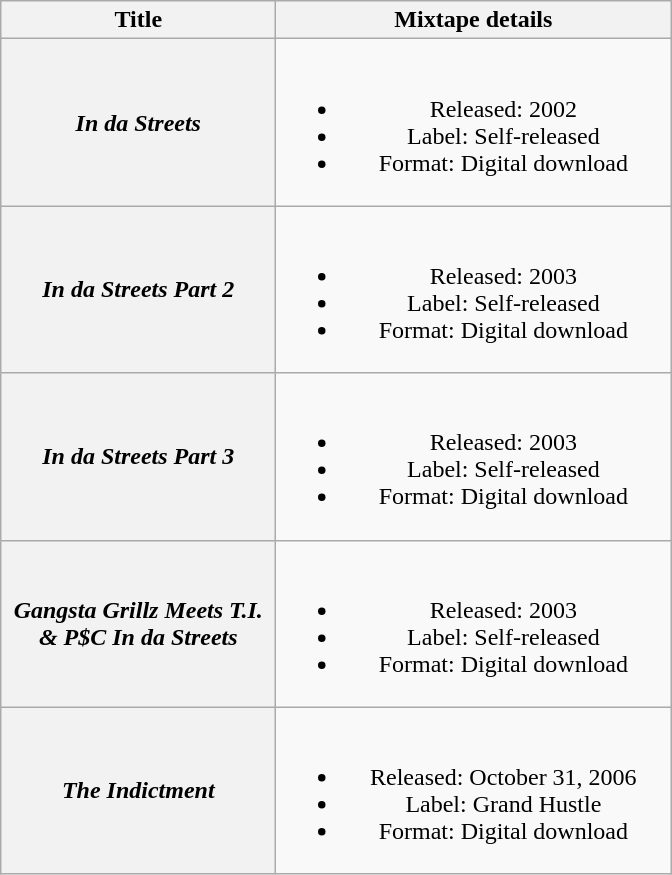<table class="wikitable plainrowheaders" style="text-align:center;">
<tr>
<th scope="col" style="width:11em;">Title</th>
<th scope="col" style="width:16em;">Mixtape details</th>
</tr>
<tr>
<th scope="row"><em>In da Streets</em></th>
<td><br><ul><li>Released: 2002</li><li>Label: Self-released</li><li>Format: Digital download</li></ul></td>
</tr>
<tr>
<th scope="row"><em>In da Streets Part 2</em></th>
<td><br><ul><li>Released: 2003</li><li>Label: Self-released</li><li>Format: Digital download</li></ul></td>
</tr>
<tr>
<th scope="row"><em>In da Streets Part 3</em></th>
<td><br><ul><li>Released: 2003</li><li>Label: Self-released</li><li>Format: Digital download</li></ul></td>
</tr>
<tr>
<th scope="row"><em>Gangsta Grillz Meets T.I. & P$C In da Streets</em></th>
<td><br><ul><li>Released: 2003</li><li>Label: Self-released</li><li>Format: Digital download</li></ul></td>
</tr>
<tr>
<th scope="row"><em>The Indictment</em></th>
<td><br><ul><li>Released: October 31, 2006</li><li>Label: Grand Hustle</li><li>Format: Digital download</li></ul></td>
</tr>
</table>
